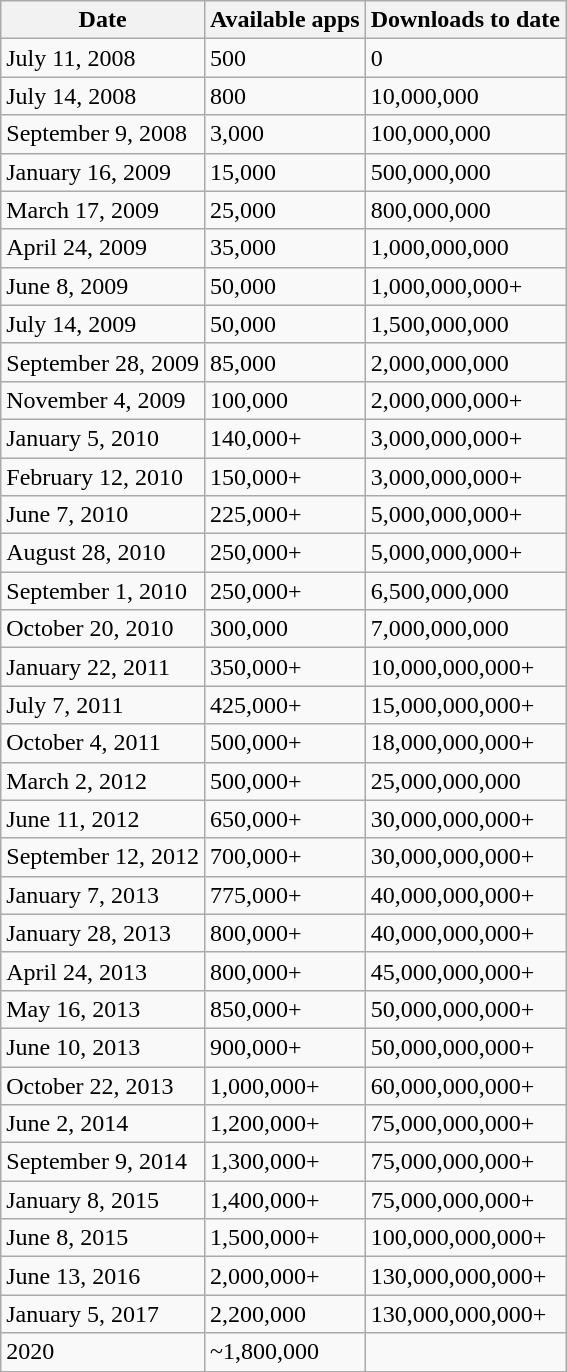<table class="wikitable">
<tr>
<th>Date</th>
<th>Available apps</th>
<th>Downloads to date</th>
</tr>
<tr>
<td>July 11, 2008</td>
<td>500</td>
<td>0</td>
</tr>
<tr>
<td>July 14, 2008</td>
<td>800</td>
<td>10,000,000</td>
</tr>
<tr>
<td>September 9, 2008</td>
<td>3,000</td>
<td>100,000,000</td>
</tr>
<tr>
<td>January 16, 2009</td>
<td>15,000</td>
<td>500,000,000</td>
</tr>
<tr>
<td>March 17, 2009</td>
<td>25,000</td>
<td>800,000,000</td>
</tr>
<tr>
<td>April 24, 2009</td>
<td>35,000</td>
<td>1,000,000,000</td>
</tr>
<tr>
<td>June 8, 2009</td>
<td>50,000</td>
<td>1,000,000,000+</td>
</tr>
<tr>
<td>July 14, 2009</td>
<td>50,000</td>
<td>1,500,000,000</td>
</tr>
<tr>
<td>September 28, 2009</td>
<td>85,000</td>
<td>2,000,000,000</td>
</tr>
<tr>
<td>November 4, 2009</td>
<td>100,000</td>
<td>2,000,000,000+</td>
</tr>
<tr>
<td>January 5, 2010</td>
<td>140,000+</td>
<td>3,000,000,000+</td>
</tr>
<tr>
<td>February 12, 2010</td>
<td>150,000+</td>
<td>3,000,000,000+</td>
</tr>
<tr>
<td>June 7, 2010</td>
<td>225,000+</td>
<td>5,000,000,000+</td>
</tr>
<tr>
<td>August 28, 2010</td>
<td>250,000+</td>
<td>5,000,000,000+</td>
</tr>
<tr>
<td>September 1, 2010</td>
<td>250,000+</td>
<td>6,500,000,000</td>
</tr>
<tr>
<td>October 20, 2010</td>
<td>300,000</td>
<td>7,000,000,000</td>
</tr>
<tr>
<td>January 22, 2011</td>
<td>350,000+</td>
<td>10,000,000,000+</td>
</tr>
<tr>
<td>July 7, 2011</td>
<td>425,000+</td>
<td>15,000,000,000+</td>
</tr>
<tr>
<td>October 4, 2011</td>
<td>500,000+</td>
<td>18,000,000,000+</td>
</tr>
<tr>
<td>March 2, 2012</td>
<td>500,000+</td>
<td>25,000,000,000</td>
</tr>
<tr>
<td>June 11, 2012</td>
<td>650,000+</td>
<td>30,000,000,000+</td>
</tr>
<tr>
<td>September 12, 2012</td>
<td>700,000+</td>
<td>30,000,000,000+</td>
</tr>
<tr>
<td>January 7, 2013</td>
<td>775,000+</td>
<td>40,000,000,000+</td>
</tr>
<tr>
<td>January 28, 2013</td>
<td>800,000+</td>
<td>40,000,000,000+</td>
</tr>
<tr>
<td>April 24, 2013</td>
<td>800,000+</td>
<td>45,000,000,000+</td>
</tr>
<tr>
<td>May 16, 2013</td>
<td>850,000+</td>
<td>50,000,000,000+</td>
</tr>
<tr>
<td>June 10, 2013</td>
<td>900,000+</td>
<td>50,000,000,000+</td>
</tr>
<tr>
<td>October 22, 2013</td>
<td>1,000,000+</td>
<td>60,000,000,000+</td>
</tr>
<tr>
<td>June 2, 2014</td>
<td>1,200,000+</td>
<td>75,000,000,000+</td>
</tr>
<tr>
<td>September 9, 2014</td>
<td>1,300,000+</td>
<td>75,000,000,000+</td>
</tr>
<tr>
<td>January 8, 2015</td>
<td>1,400,000+</td>
<td>75,000,000,000+</td>
</tr>
<tr>
<td>June 8, 2015</td>
<td>1,500,000+</td>
<td>100,000,000,000+</td>
</tr>
<tr>
<td>June 13, 2016</td>
<td>2,000,000+</td>
<td>130,000,000,000+</td>
</tr>
<tr>
<td>January 5, 2017</td>
<td>2,200,000</td>
<td>130,000,000,000+</td>
</tr>
<tr>
<td>2020</td>
<td>~1,800,000</td>
<td></td>
</tr>
</table>
